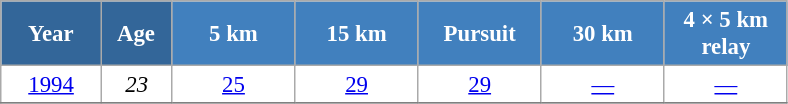<table class="wikitable" style="font-size:95%; text-align:center; border:grey solid 1px; border-collapse:collapse; background:#ffffff;">
<tr>
<th style="background-color:#369; color:white; width:60px;"> Year </th>
<th style="background-color:#369; color:white; width:40px;"> Age </th>
<th style="background-color:#4180be; color:white; width:75px;"> 5 km </th>
<th style="background-color:#4180be; color:white; width:75px;"> 15 km </th>
<th style="background-color:#4180be; color:white; width:75px;"> Pursuit </th>
<th style="background-color:#4180be; color:white; width:75px;"> 30 km </th>
<th style="background-color:#4180be; color:white; width:75px;"> 4 × 5 km <br> relay </th>
</tr>
<tr>
<td><a href='#'>1994</a></td>
<td><em>23</em></td>
<td><a href='#'>25</a></td>
<td><a href='#'>29</a></td>
<td><a href='#'>29</a></td>
<td><a href='#'>—</a></td>
<td><a href='#'>—</a></td>
</tr>
<tr>
</tr>
</table>
